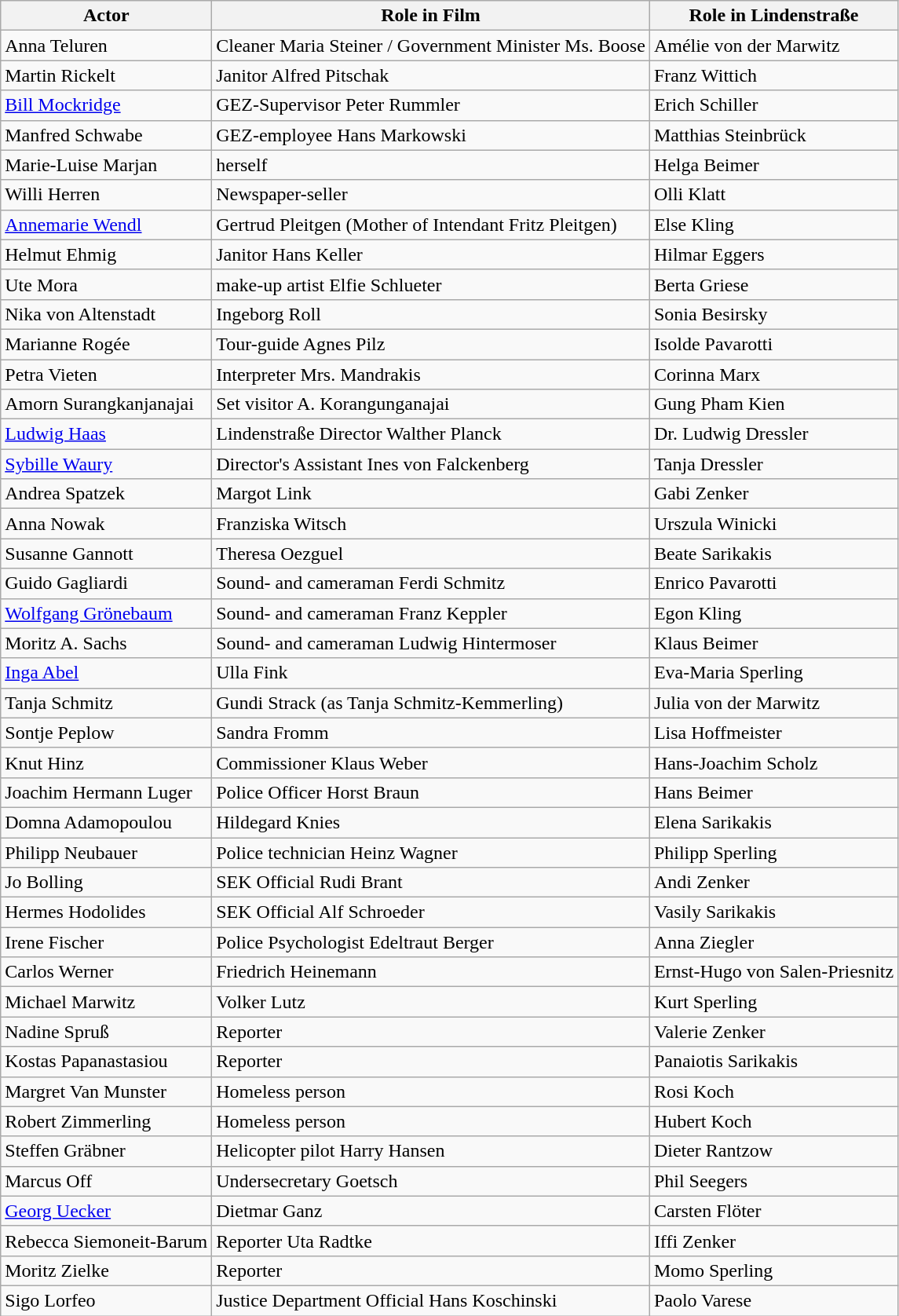<table class="wikitable">
<tr>
<th>Actor</th>
<th>Role in Film</th>
<th>Role in Lindenstraße</th>
</tr>
<tr>
<td>Anna Teluren</td>
<td>Cleaner Maria Steiner / Government Minister Ms. Boose</td>
<td>Amélie von der Marwitz</td>
</tr>
<tr>
<td>Martin Rickelt</td>
<td>Janitor Alfred Pitschak</td>
<td>Franz Wittich</td>
</tr>
<tr>
<td><a href='#'>Bill Mockridge</a></td>
<td>GEZ-Supervisor Peter Rummler</td>
<td>Erich Schiller</td>
</tr>
<tr>
<td>Manfred Schwabe</td>
<td>GEZ-employee Hans Markowski</td>
<td>Matthias Steinbrück</td>
</tr>
<tr>
<td>Marie-Luise Marjan</td>
<td>herself</td>
<td>Helga Beimer</td>
</tr>
<tr>
<td>Willi Herren</td>
<td>Newspaper-seller</td>
<td>Olli Klatt</td>
</tr>
<tr>
<td><a href='#'>Annemarie Wendl</a></td>
<td>Gertrud Pleitgen (Mother of Intendant Fritz Pleitgen)</td>
<td>Else Kling</td>
</tr>
<tr>
<td>Helmut Ehmig</td>
<td>Janitor Hans Keller</td>
<td>Hilmar Eggers</td>
</tr>
<tr>
<td>Ute Mora</td>
<td>make-up artist Elfie Schlueter</td>
<td>Berta Griese</td>
</tr>
<tr>
<td>Nika von Altenstadt</td>
<td>Ingeborg Roll</td>
<td>Sonia Besirsky</td>
</tr>
<tr>
<td>Marianne Rogée</td>
<td>Tour-guide Agnes Pilz</td>
<td>Isolde Pavarotti</td>
</tr>
<tr>
<td>Petra Vieten</td>
<td>Interpreter Mrs. Mandrakis</td>
<td>Corinna Marx</td>
</tr>
<tr>
<td>Amorn Surangkanjanajai</td>
<td>Set visitor A. Korangunganajai</td>
<td>Gung Pham Kien</td>
</tr>
<tr>
<td><a href='#'>Ludwig Haas</a></td>
<td>Lindenstraße Director Walther Planck</td>
<td>Dr. Ludwig Dressler</td>
</tr>
<tr>
<td><a href='#'>Sybille Waury</a></td>
<td>Director's Assistant Ines von Falckenberg</td>
<td>Tanja Dressler</td>
</tr>
<tr>
<td>Andrea Spatzek</td>
<td>Margot Link</td>
<td>Gabi Zenker</td>
</tr>
<tr>
<td>Anna Nowak</td>
<td>Franziska Witsch</td>
<td>Urszula Winicki</td>
</tr>
<tr>
<td>Susanne Gannott</td>
<td>Theresa Oezguel</td>
<td>Beate Sarikakis</td>
</tr>
<tr>
<td>Guido Gagliardi</td>
<td>Sound- and cameraman Ferdi Schmitz</td>
<td>Enrico Pavarotti</td>
</tr>
<tr>
<td><a href='#'>Wolfgang Grönebaum</a></td>
<td>Sound- and cameraman Franz Keppler</td>
<td>Egon Kling</td>
</tr>
<tr>
<td>Moritz A. Sachs</td>
<td>Sound- and cameraman Ludwig Hintermoser</td>
<td>Klaus Beimer</td>
</tr>
<tr>
<td><a href='#'>Inga Abel</a></td>
<td>Ulla Fink</td>
<td>Eva-Maria Sperling</td>
</tr>
<tr>
<td>Tanja Schmitz</td>
<td>Gundi Strack (as Tanja Schmitz-Kemmerling)</td>
<td>Julia von der Marwitz</td>
</tr>
<tr>
<td>Sontje Peplow</td>
<td>Sandra Fromm</td>
<td>Lisa Hoffmeister</td>
</tr>
<tr>
<td>Knut Hinz</td>
<td>Commissioner Klaus Weber</td>
<td>Hans-Joachim Scholz</td>
</tr>
<tr>
<td>Joachim Hermann Luger</td>
<td>Police Officer Horst Braun</td>
<td>Hans Beimer</td>
</tr>
<tr>
<td>Domna Adamopoulou</td>
<td>Hildegard Knies</td>
<td>Elena Sarikakis</td>
</tr>
<tr>
<td>Philipp Neubauer</td>
<td>Police technician Heinz Wagner</td>
<td>Philipp Sperling</td>
</tr>
<tr>
<td>Jo Bolling</td>
<td>SEK Official Rudi Brant</td>
<td>Andi Zenker</td>
</tr>
<tr>
<td>Hermes Hodolides</td>
<td>SEK Official Alf Schroeder</td>
<td>Vasily Sarikakis</td>
</tr>
<tr>
<td>Irene Fischer</td>
<td>Police Psychologist Edeltraut Berger</td>
<td>Anna Ziegler</td>
</tr>
<tr>
<td>Carlos Werner</td>
<td>Friedrich Heinemann</td>
<td>Ernst-Hugo von Salen-Priesnitz</td>
</tr>
<tr>
<td>Michael Marwitz</td>
<td>Volker Lutz</td>
<td>Kurt Sperling</td>
</tr>
<tr>
<td>Nadine Spruß</td>
<td>Reporter</td>
<td>Valerie Zenker</td>
</tr>
<tr>
<td>Kostas Papanastasiou</td>
<td>Reporter</td>
<td>Panaiotis Sarikakis</td>
</tr>
<tr>
<td>Margret Van Munster</td>
<td>Homeless person</td>
<td>Rosi Koch</td>
</tr>
<tr>
<td>Robert Zimmerling</td>
<td>Homeless person</td>
<td>Hubert Koch</td>
</tr>
<tr>
<td>Steffen Gräbner</td>
<td>Helicopter pilot Harry Hansen</td>
<td>Dieter Rantzow</td>
</tr>
<tr>
<td>Marcus Off</td>
<td>Undersecretary Goetsch</td>
<td>Phil Seegers</td>
</tr>
<tr>
<td><a href='#'>Georg Uecker</a></td>
<td>Dietmar Ganz</td>
<td>Carsten Flöter</td>
</tr>
<tr>
<td>Rebecca Siemoneit-Barum</td>
<td>Reporter Uta Radtke</td>
<td>Iffi Zenker</td>
</tr>
<tr>
<td>Moritz Zielke</td>
<td>Reporter</td>
<td>Momo Sperling</td>
</tr>
<tr>
<td>Sigo Lorfeo</td>
<td>Justice Department Official Hans Koschinski</td>
<td>Paolo Varese</td>
</tr>
</table>
